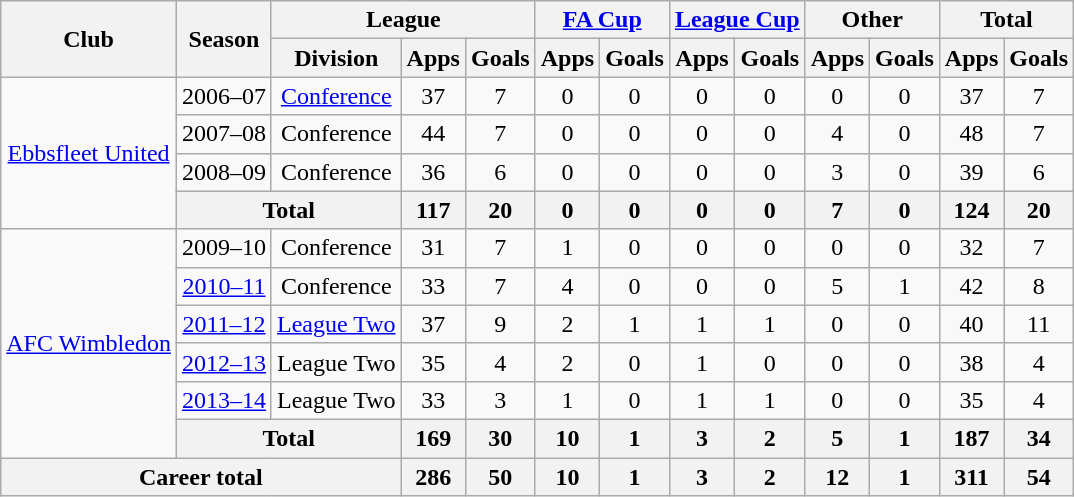<table class="wikitable" style="text-align: center;">
<tr>
<th rowspan=2>Club</th>
<th rowspan=2>Season</th>
<th colspan=3>League</th>
<th colspan=2><a href='#'>FA Cup</a></th>
<th colspan=2><a href='#'>League Cup</a></th>
<th colspan=2>Other</th>
<th colspan=2>Total</th>
</tr>
<tr>
<th>Division</th>
<th>Apps</th>
<th>Goals</th>
<th>Apps</th>
<th>Goals</th>
<th>Apps</th>
<th>Goals</th>
<th>Apps</th>
<th>Goals</th>
<th>Apps</th>
<th>Goals</th>
</tr>
<tr>
<td rowspan="4"><a href='#'>Ebbsfleet United</a></td>
<td>2006–07</td>
<td><a href='#'>Conference</a></td>
<td>37</td>
<td>7</td>
<td>0</td>
<td>0</td>
<td>0</td>
<td>0</td>
<td>0</td>
<td>0</td>
<td>37</td>
<td>7</td>
</tr>
<tr>
<td>2007–08</td>
<td>Conference</td>
<td>44</td>
<td>7</td>
<td>0</td>
<td>0</td>
<td>0</td>
<td>0</td>
<td>4</td>
<td>0</td>
<td>48</td>
<td>7</td>
</tr>
<tr>
<td>2008–09</td>
<td>Conference</td>
<td>36</td>
<td>6</td>
<td>0</td>
<td>0</td>
<td>0</td>
<td>0</td>
<td>3</td>
<td>0</td>
<td>39</td>
<td>6</td>
</tr>
<tr>
<th colspan="2">Total</th>
<th>117</th>
<th>20</th>
<th>0</th>
<th>0</th>
<th>0</th>
<th>0</th>
<th>7</th>
<th>0</th>
<th>124</th>
<th>20</th>
</tr>
<tr>
<td rowspan="6"><a href='#'>AFC Wimbledon</a></td>
<td>2009–10</td>
<td>Conference</td>
<td>31</td>
<td>7</td>
<td>1</td>
<td>0</td>
<td>0</td>
<td>0</td>
<td>0</td>
<td>0</td>
<td>32</td>
<td>7</td>
</tr>
<tr>
<td><a href='#'>2010–11</a></td>
<td>Conference</td>
<td>33</td>
<td>7</td>
<td>4</td>
<td>0</td>
<td>0</td>
<td>0</td>
<td>5</td>
<td>1</td>
<td>42</td>
<td>8</td>
</tr>
<tr>
<td><a href='#'>2011–12</a></td>
<td><a href='#'>League Two</a></td>
<td>37</td>
<td>9</td>
<td>2</td>
<td>1</td>
<td>1</td>
<td>1</td>
<td>0</td>
<td>0</td>
<td>40</td>
<td>11</td>
</tr>
<tr>
<td><a href='#'>2012–13</a></td>
<td>League Two</td>
<td>35</td>
<td>4</td>
<td>2</td>
<td>0</td>
<td>1</td>
<td>0</td>
<td>0</td>
<td>0</td>
<td>38</td>
<td>4</td>
</tr>
<tr>
<td><a href='#'>2013–14</a></td>
<td>League Two</td>
<td>33</td>
<td>3</td>
<td>1</td>
<td>0</td>
<td>1</td>
<td>1</td>
<td>0</td>
<td>0</td>
<td>35</td>
<td>4</td>
</tr>
<tr>
<th colspan="2">Total</th>
<th>169</th>
<th>30</th>
<th>10</th>
<th>1</th>
<th>3</th>
<th>2</th>
<th>5</th>
<th>1</th>
<th>187</th>
<th>34</th>
</tr>
<tr>
<th colspan="3">Career total</th>
<th>286</th>
<th>50</th>
<th>10</th>
<th>1</th>
<th>3</th>
<th>2</th>
<th>12</th>
<th>1</th>
<th>311</th>
<th>54</th>
</tr>
</table>
